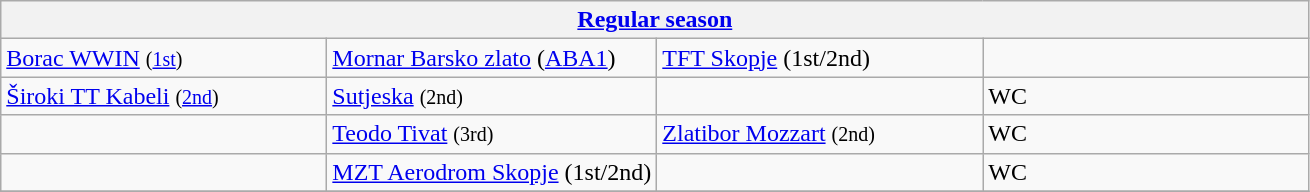<table class="wikitable" style="white-space: nowrap;">
<tr>
<th colspan="4"><a href='#'>Regular season</a></th>
</tr>
<tr>
<td width="210"> <a href='#'>Borac WWIN</a> <small>(<a href='#'>1st</a>)</small></td>
<td width="210"> <a href='#'>Mornar Barsko zlato</a> (<a href='#'>ABA1</a>)</td>
<td width="210"> <a href='#'>TFT Skopje</a> (1st/2nd)</td>
<td width="210"></td>
</tr>
<tr>
<td width="210"> <a href='#'>Široki TT Kabeli</a> <small>(<a href='#'>2nd</a>)</small></td>
<td width="210"> <a href='#'>Sutjeska</a> <small>(2nd)</small></td>
<td width="210"></td>
<td width="210">WC</td>
</tr>
<tr>
<td width="210"></td>
<td width="210"> <a href='#'>Teodo Tivat</a> <small>(3rd)</small></td>
<td width="210"> <a href='#'>Zlatibor Mozzart</a> <small>(2nd)</small></td>
<td width="210">WC</td>
</tr>
<tr>
<td width="210"></td>
<td width="210"> <a href='#'>MZT Aerodrom Skopje</a> (1st/2nd)</td>
<td width="210"></td>
<td width="210">WC</td>
</tr>
<tr>
</tr>
</table>
